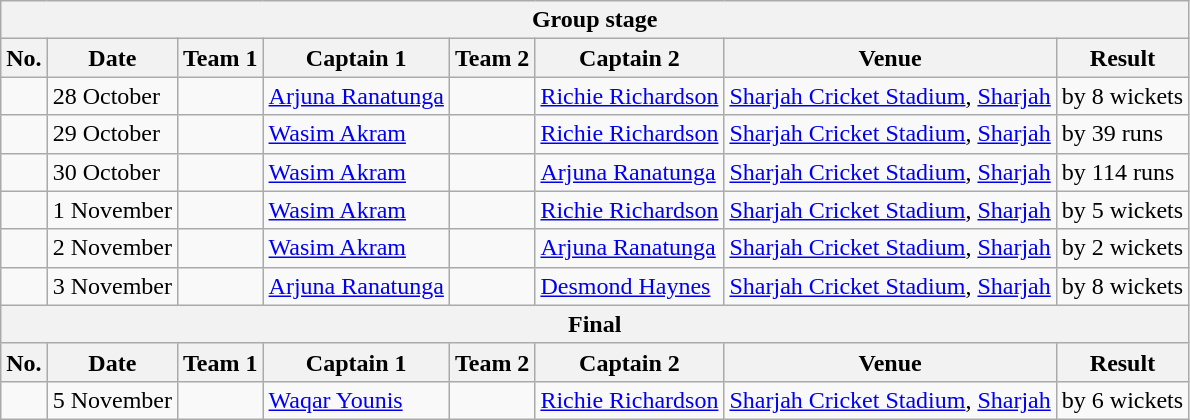<table class="wikitable">
<tr>
<th colspan="9">Group stage</th>
</tr>
<tr>
<th>No.</th>
<th>Date</th>
<th>Team 1</th>
<th>Captain 1</th>
<th>Team 2</th>
<th>Captain 2</th>
<th>Venue</th>
<th>Result</th>
</tr>
<tr>
<td></td>
<td>28 October</td>
<td></td>
<td><a href='#'>Arjuna Ranatunga</a></td>
<td></td>
<td><a href='#'>Richie Richardson</a></td>
<td><a href='#'>Sharjah Cricket Stadium</a>, <a href='#'>Sharjah</a></td>
<td> by 8 wickets</td>
</tr>
<tr>
<td></td>
<td>29 October</td>
<td></td>
<td><a href='#'>Wasim Akram</a></td>
<td></td>
<td><a href='#'>Richie Richardson</a></td>
<td><a href='#'>Sharjah Cricket Stadium</a>, <a href='#'>Sharjah</a></td>
<td> by 39 runs</td>
</tr>
<tr>
<td></td>
<td>30 October</td>
<td></td>
<td><a href='#'>Wasim Akram</a></td>
<td></td>
<td><a href='#'>Arjuna Ranatunga</a></td>
<td><a href='#'>Sharjah Cricket Stadium</a>, <a href='#'>Sharjah</a></td>
<td> by 114 runs</td>
</tr>
<tr>
<td></td>
<td>1 November</td>
<td></td>
<td><a href='#'>Wasim Akram</a></td>
<td></td>
<td><a href='#'>Richie Richardson</a></td>
<td><a href='#'>Sharjah Cricket Stadium</a>, <a href='#'>Sharjah</a></td>
<td> by 5 wickets</td>
</tr>
<tr>
<td></td>
<td>2 November</td>
<td></td>
<td><a href='#'>Wasim Akram</a></td>
<td></td>
<td><a href='#'>Arjuna Ranatunga</a></td>
<td><a href='#'>Sharjah Cricket Stadium</a>, <a href='#'>Sharjah</a></td>
<td> by 2 wickets</td>
</tr>
<tr>
<td></td>
<td>3 November</td>
<td></td>
<td><a href='#'>Arjuna Ranatunga</a></td>
<td></td>
<td><a href='#'>Desmond Haynes</a></td>
<td><a href='#'>Sharjah Cricket Stadium</a>, <a href='#'>Sharjah</a></td>
<td> by 8 wickets</td>
</tr>
<tr>
<th colspan="9">Final</th>
</tr>
<tr>
<th>No.</th>
<th>Date</th>
<th>Team 1</th>
<th>Captain 1</th>
<th>Team 2</th>
<th>Captain 2</th>
<th>Venue</th>
<th>Result</th>
</tr>
<tr>
<td></td>
<td>5 November</td>
<td></td>
<td><a href='#'>Waqar Younis</a></td>
<td></td>
<td><a href='#'>Richie Richardson</a></td>
<td><a href='#'>Sharjah Cricket Stadium</a>, <a href='#'>Sharjah</a></td>
<td> by 6 wickets</td>
</tr>
</table>
